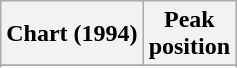<table class="wikitable sortable plainrowheaders">
<tr>
<th scope="col">Chart (1994)</th>
<th scope="col">Peak<br>position</th>
</tr>
<tr>
</tr>
<tr>
</tr>
</table>
